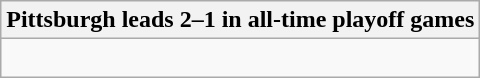<table class="wikitable collapsible collapsed">
<tr>
<th>Pittsburgh leads 2–1 in all-time playoff games</th>
</tr>
<tr>
<td><br>

</td>
</tr>
</table>
